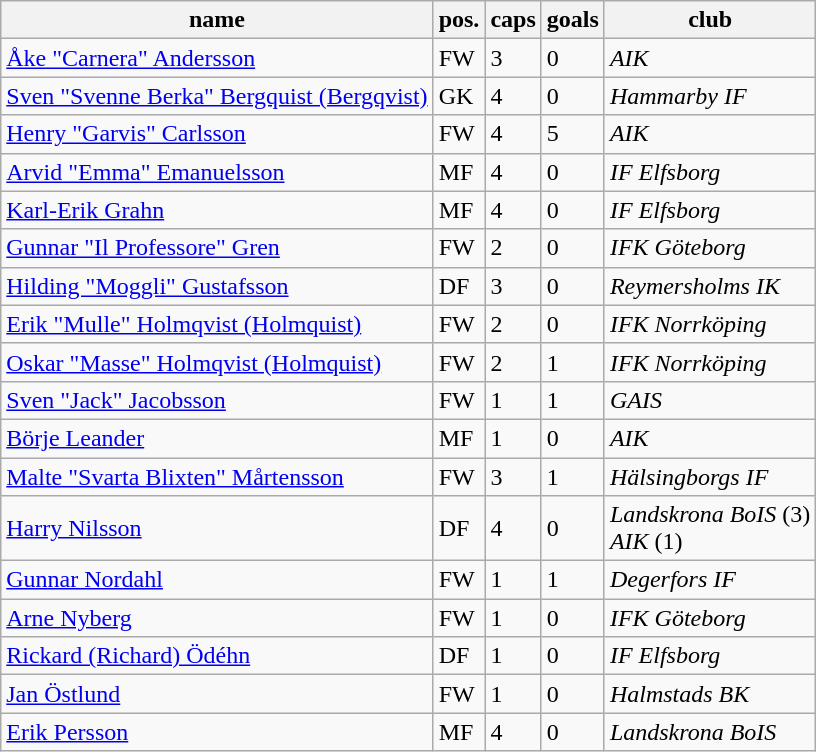<table class="wikitable" border="1">
<tr>
<th>name</th>
<th>pos.</th>
<th>caps</th>
<th>goals</th>
<th>club</th>
</tr>
<tr>
<td><a href='#'>Åke "Carnera" Andersson</a></td>
<td>FW</td>
<td>3</td>
<td>0</td>
<td><em>AIK</em></td>
</tr>
<tr>
<td><a href='#'>Sven "Svenne Berka" Bergquist (Bergqvist)</a></td>
<td>GK</td>
<td>4</td>
<td>0</td>
<td><em>Hammarby IF</em></td>
</tr>
<tr>
<td><a href='#'>Henry "Garvis" Carlsson</a></td>
<td>FW</td>
<td>4</td>
<td>5</td>
<td><em>AIK</em></td>
</tr>
<tr>
<td><a href='#'>Arvid "Emma" Emanuelsson</a></td>
<td>MF</td>
<td>4</td>
<td>0</td>
<td><em>IF Elfsborg</em></td>
</tr>
<tr>
<td><a href='#'>Karl-Erik Grahn</a></td>
<td>MF</td>
<td>4</td>
<td>0</td>
<td><em>IF Elfsborg</em></td>
</tr>
<tr>
<td><a href='#'>Gunnar "Il Professore" Gren</a></td>
<td>FW</td>
<td>2</td>
<td>0</td>
<td><em>IFK Göteborg</em></td>
</tr>
<tr>
<td><a href='#'>Hilding "Moggli" Gustafsson</a></td>
<td>DF</td>
<td>3</td>
<td>0</td>
<td><em>Reymersholms IK</em></td>
</tr>
<tr>
<td><a href='#'>Erik "Mulle" Holmqvist (Holmquist)</a><br></td>
<td>FW</td>
<td>2</td>
<td>0</td>
<td><em>IFK Norrköping</em></td>
</tr>
<tr>
<td><a href='#'>Oskar "Masse" Holmqvist (Holmquist)</a><br></td>
<td>FW</td>
<td>2</td>
<td>1</td>
<td><em>IFK Norrköping</em></td>
</tr>
<tr>
<td><a href='#'>Sven "Jack" Jacobsson</a></td>
<td>FW</td>
<td>1</td>
<td>1</td>
<td><em>GAIS</em></td>
</tr>
<tr>
<td><a href='#'>Börje Leander</a></td>
<td>MF</td>
<td>1</td>
<td>0</td>
<td><em>AIK</em></td>
</tr>
<tr>
<td><a href='#'>Malte "Svarta Blixten" Mårtensson</a></td>
<td>FW</td>
<td>3</td>
<td>1</td>
<td><em>Hälsingborgs IF</em></td>
</tr>
<tr>
<td><a href='#'>Harry Nilsson</a></td>
<td>DF</td>
<td>4</td>
<td>0</td>
<td><em>Landskrona BoIS</em> (3)<br><em>AIK</em> (1)</td>
</tr>
<tr>
<td><a href='#'>Gunnar Nordahl</a></td>
<td>FW</td>
<td>1</td>
<td>1</td>
<td><em>Degerfors IF</em></td>
</tr>
<tr>
<td><a href='#'>Arne Nyberg</a></td>
<td>FW</td>
<td>1</td>
<td>0</td>
<td><em>IFK Göteborg</em></td>
</tr>
<tr>
<td><a href='#'>Rickard (Richard) Ödéhn</a></td>
<td>DF</td>
<td>1</td>
<td>0</td>
<td><em>IF Elfsborg</em></td>
</tr>
<tr>
<td><a href='#'>Jan Östlund</a></td>
<td>FW</td>
<td>1</td>
<td>0</td>
<td><em>Halmstads BK</em></td>
</tr>
<tr>
<td><a href='#'>Erik Persson</a></td>
<td>MF</td>
<td>4</td>
<td>0</td>
<td><em>Landskrona BoIS</em></td>
</tr>
</table>
